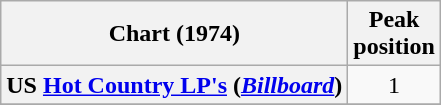<table class="wikitable plainrowheaders" style="text-align:center">
<tr>
<th scope="col">Chart (1974)</th>
<th scope="col">Peak<br>position</th>
</tr>
<tr>
<th scope = "row">US <a href='#'>Hot Country LP's</a> (<em><a href='#'>Billboard</a></em>)</th>
<td>1</td>
</tr>
<tr>
</tr>
</table>
